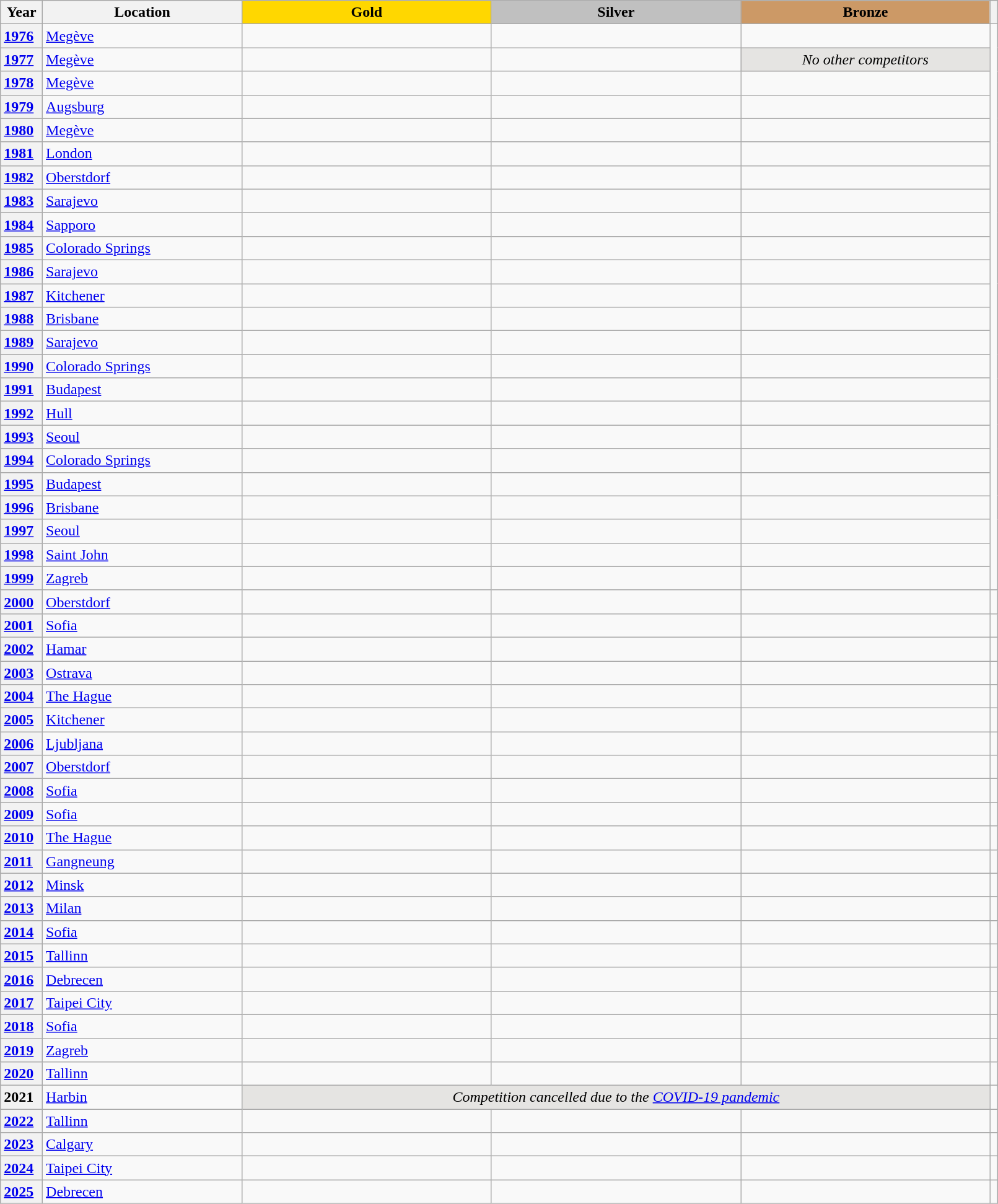<table class="wikitable unsortable" style="text-align:left; width:85%">
<tr>
<th scope="col" style="text-align:center">Year</th>
<th scope="col" style="text-align:center; width:20%">Location</th>
<th scope="col" style="text-align:center; width:25%; background:gold">Gold</th>
<th scope="col" style="text-align:center; width:25%; background:silver">Silver</th>
<th scope="col" style="text-align:center; width:25%; background:#c96">Bronze</th>
<th scope="col" style="text-align:center"></th>
</tr>
<tr>
<th scope="row" style="text-align:left"><a href='#'>1976</a></th>
<td> <a href='#'>Megève</a></td>
<td></td>
<td></td>
<td></td>
<td rowspan="24"></td>
</tr>
<tr>
<th scope="row" style="text-align:left"><a href='#'>1977</a></th>
<td> <a href='#'>Megève</a></td>
<td></td>
<td></td>
<td align="center" bgcolor="e5e4e2"><em>No other competitors</em></td>
</tr>
<tr>
<th scope="row" style="text-align:left"><a href='#'>1978</a></th>
<td> <a href='#'>Megève</a></td>
<td></td>
<td></td>
<td></td>
</tr>
<tr>
<th scope="row" style="text-align:left"><a href='#'>1979</a></th>
<td> <a href='#'>Augsburg</a></td>
<td></td>
<td></td>
<td></td>
</tr>
<tr>
<th scope="row" style="text-align:left"><a href='#'>1980</a></th>
<td> <a href='#'>Megève</a></td>
<td></td>
<td></td>
<td></td>
</tr>
<tr>
<th scope="row" style="text-align:left"><a href='#'>1981</a></th>
<td> <a href='#'>London</a></td>
<td></td>
<td></td>
<td></td>
</tr>
<tr>
<th scope="row" style="text-align:left"><a href='#'>1982</a></th>
<td> <a href='#'>Oberstdorf</a></td>
<td></td>
<td></td>
<td></td>
</tr>
<tr>
<th scope="row" style="text-align:left"><a href='#'>1983</a></th>
<td> <a href='#'>Sarajevo</a></td>
<td></td>
<td></td>
<td></td>
</tr>
<tr>
<th scope="row" style="text-align:left"><a href='#'>1984</a></th>
<td> <a href='#'>Sapporo</a></td>
<td></td>
<td></td>
<td></td>
</tr>
<tr>
<th scope="row" style="text-align:left"><a href='#'>1985</a></th>
<td> <a href='#'>Colorado Springs</a></td>
<td></td>
<td></td>
<td></td>
</tr>
<tr>
<th scope="row" style="text-align:left"><a href='#'>1986</a></th>
<td> <a href='#'>Sarajevo</a></td>
<td></td>
<td></td>
<td></td>
</tr>
<tr>
<th scope="row" style="text-align:left"><a href='#'>1987</a></th>
<td> <a href='#'>Kitchener</a></td>
<td></td>
<td></td>
<td></td>
</tr>
<tr>
<th scope="row" style="text-align:left"><a href='#'>1988</a></th>
<td> <a href='#'>Brisbane</a></td>
<td></td>
<td></td>
<td></td>
</tr>
<tr>
<th scope="row" style="text-align:left"><a href='#'>1989</a></th>
<td> <a href='#'>Sarajevo</a></td>
<td></td>
<td></td>
<td></td>
</tr>
<tr>
<th scope="row" style="text-align:left"><a href='#'>1990</a></th>
<td> <a href='#'>Colorado Springs</a></td>
<td></td>
<td></td>
<td></td>
</tr>
<tr>
<th scope="row" style="text-align:left"><a href='#'>1991</a></th>
<td> <a href='#'>Budapest</a></td>
<td></td>
<td></td>
<td></td>
</tr>
<tr>
<th scope="row" style="text-align:left"><a href='#'>1992</a></th>
<td> <a href='#'>Hull</a></td>
<td></td>
<td></td>
<td></td>
</tr>
<tr>
<th scope="row" style="text-align:left"><a href='#'>1993</a></th>
<td> <a href='#'>Seoul</a></td>
<td></td>
<td></td>
<td></td>
</tr>
<tr>
<th scope="row" style="text-align:left"><a href='#'>1994</a></th>
<td> <a href='#'>Colorado Springs</a></td>
<td></td>
<td></td>
<td></td>
</tr>
<tr>
<th scope="row" style="text-align:left"><a href='#'>1995</a></th>
<td> <a href='#'>Budapest</a></td>
<td></td>
<td></td>
<td></td>
</tr>
<tr>
<th scope="row" style="text-align:left"><a href='#'>1996</a></th>
<td> <a href='#'>Brisbane</a></td>
<td></td>
<td></td>
<td></td>
</tr>
<tr>
<th scope="row" style="text-align:left"><a href='#'>1997</a></th>
<td> <a href='#'>Seoul</a></td>
<td></td>
<td></td>
<td></td>
</tr>
<tr>
<th scope="row" style="text-align:left"><a href='#'>1998</a></th>
<td> <a href='#'>Saint John</a></td>
<td></td>
<td></td>
<td></td>
</tr>
<tr>
<th scope="row" style="text-align:left"><a href='#'>1999</a></th>
<td> <a href='#'>Zagreb</a></td>
<td></td>
<td></td>
<td></td>
</tr>
<tr>
<th scope="row" style="text-align:left"><a href='#'>2000</a></th>
<td> <a href='#'>Oberstdorf</a></td>
<td></td>
<td></td>
<td></td>
<td></td>
</tr>
<tr>
<th scope="row" style="text-align:left"><a href='#'>2001</a></th>
<td> <a href='#'>Sofia</a></td>
<td></td>
<td></td>
<td></td>
<td></td>
</tr>
<tr>
<th scope="row" style="text-align:left"><a href='#'>2002</a></th>
<td> <a href='#'>Hamar</a></td>
<td></td>
<td></td>
<td></td>
<td></td>
</tr>
<tr>
<th scope="row" style="text-align:left"><a href='#'>2003</a></th>
<td> <a href='#'>Ostrava</a></td>
<td></td>
<td></td>
<td></td>
<td></td>
</tr>
<tr>
<th scope="row" style="text-align:left"><a href='#'>2004</a></th>
<td> <a href='#'>The Hague</a></td>
<td></td>
<td></td>
<td></td>
<td></td>
</tr>
<tr>
<th scope="row" style="text-align:left"><a href='#'>2005</a></th>
<td> <a href='#'>Kitchener</a></td>
<td></td>
<td></td>
<td></td>
<td></td>
</tr>
<tr>
<th scope="row" style="text-align:left"><a href='#'>2006</a></th>
<td> <a href='#'>Ljubljana</a></td>
<td></td>
<td></td>
<td></td>
<td></td>
</tr>
<tr>
<th scope="row" style="text-align:left"><a href='#'>2007</a></th>
<td> <a href='#'>Oberstdorf</a></td>
<td></td>
<td></td>
<td></td>
<td></td>
</tr>
<tr>
<th scope="row" style="text-align:left"><a href='#'>2008</a></th>
<td> <a href='#'>Sofia</a></td>
<td></td>
<td></td>
<td></td>
<td></td>
</tr>
<tr>
<th scope="row" style="text-align:left"><a href='#'>2009</a></th>
<td> <a href='#'>Sofia</a></td>
<td></td>
<td></td>
<td></td>
<td></td>
</tr>
<tr>
<th scope="row" style="text-align:left"><a href='#'>2010</a></th>
<td> <a href='#'>The Hague</a></td>
<td></td>
<td></td>
<td></td>
<td></td>
</tr>
<tr>
<th scope="row" style="text-align:left"><a href='#'>2011</a></th>
<td> <a href='#'>Gangneung</a></td>
<td></td>
<td></td>
<td></td>
<td></td>
</tr>
<tr>
<th scope="row" style="text-align:left"><a href='#'>2012</a></th>
<td> <a href='#'>Minsk</a></td>
<td></td>
<td></td>
<td></td>
<td></td>
</tr>
<tr>
<th scope="row" style="text-align:left"><a href='#'>2013</a></th>
<td> <a href='#'>Milan</a></td>
<td></td>
<td></td>
<td></td>
<td></td>
</tr>
<tr>
<th scope="row" style="text-align:left"><a href='#'>2014</a></th>
<td> <a href='#'>Sofia</a></td>
<td></td>
<td></td>
<td></td>
<td></td>
</tr>
<tr>
<th scope="row" style="text-align:left"><a href='#'>2015</a></th>
<td> <a href='#'>Tallinn</a></td>
<td></td>
<td></td>
<td></td>
<td></td>
</tr>
<tr>
<th scope="row" style="text-align:left"><a href='#'>2016</a></th>
<td> <a href='#'>Debrecen</a></td>
<td></td>
<td></td>
<td></td>
<td></td>
</tr>
<tr>
<th scope="row" style="text-align:left"><a href='#'>2017</a></th>
<td> <a href='#'>Taipei City</a></td>
<td></td>
<td></td>
<td></td>
<td></td>
</tr>
<tr>
<th scope="row" style="text-align:left"><a href='#'>2018</a></th>
<td> <a href='#'>Sofia</a></td>
<td></td>
<td></td>
<td></td>
<td></td>
</tr>
<tr>
<th scope="row" style="text-align:left"><a href='#'>2019</a></th>
<td> <a href='#'>Zagreb</a></td>
<td></td>
<td></td>
<td></td>
<td></td>
</tr>
<tr>
<th scope="row" style="text-align:left"><a href='#'>2020</a></th>
<td> <a href='#'>Tallinn</a></td>
<td></td>
<td></td>
<td></td>
<td></td>
</tr>
<tr>
<th scope="row" style="text-align:left">2021</th>
<td> <a href='#'>Harbin</a></td>
<td colspan="3" align="center" bgcolor="e5e4e2"><em>Competition cancelled due to the <a href='#'>COVID-19 pandemic</a></em></td>
<td></td>
</tr>
<tr>
<th scope="row" style="text-align:left"><a href='#'>2022</a></th>
<td> <a href='#'>Tallinn</a></td>
<td></td>
<td></td>
<td></td>
<td></td>
</tr>
<tr>
<th scope="row" style="text-align:left"><a href='#'>2023</a></th>
<td> <a href='#'>Calgary</a></td>
<td></td>
<td></td>
<td></td>
<td></td>
</tr>
<tr>
<th scope="row" style="text-align:left"><a href='#'>2024</a></th>
<td> <a href='#'>Taipei City</a></td>
<td></td>
<td></td>
<td></td>
<td></td>
</tr>
<tr>
<th scope="row" style="text-align:left"><a href='#'>2025</a></th>
<td> <a href='#'>Debrecen</a></td>
<td></td>
<td></td>
<td></td>
<td></td>
</tr>
</table>
